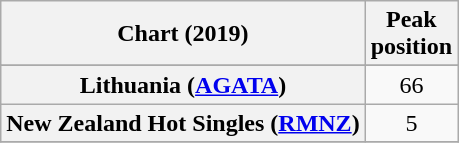<table class="wikitable sortable plainrowheaders" style="text-align:center">
<tr>
<th scope="col">Chart (2019)</th>
<th scope="col">Peak<br>position</th>
</tr>
<tr>
</tr>
<tr>
</tr>
<tr>
</tr>
<tr>
<th scope="row">Lithuania (<a href='#'>AGATA</a>)</th>
<td>66</td>
</tr>
<tr>
<th scope="row">New Zealand Hot Singles (<a href='#'>RMNZ</a>)</th>
<td>5</td>
</tr>
<tr>
</tr>
</table>
